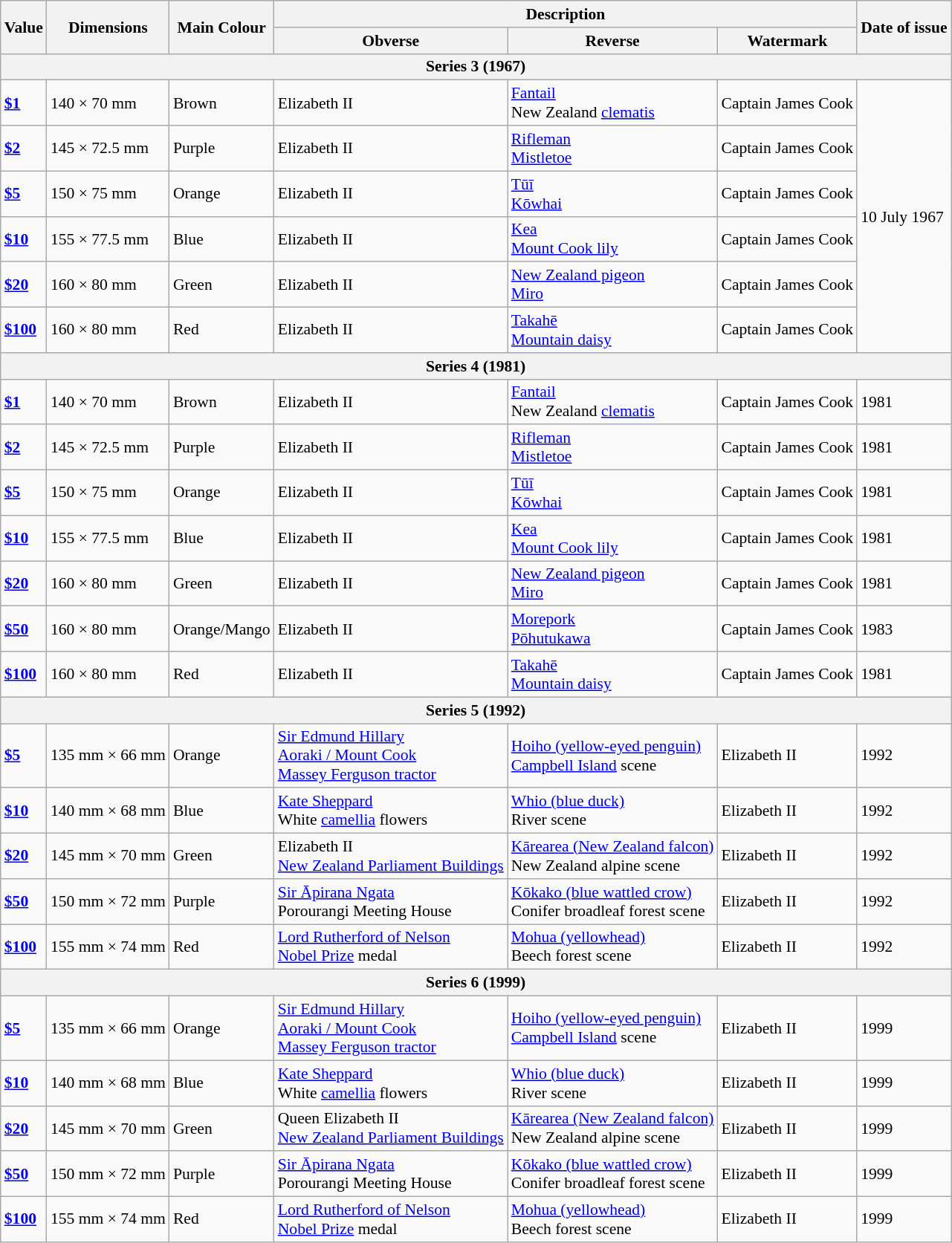<table class="wikitable" style="font-size: 90%">
<tr>
<th rowspan="2">Value</th>
<th rowspan="2">Dimensions</th>
<th rowspan="2">Main Colour</th>
<th colspan="3">Description</th>
<th rowspan="2">Date of issue</th>
</tr>
<tr>
<th>Obverse</th>
<th>Reverse</th>
<th>Watermark</th>
</tr>
<tr>
<th colspan="7">Series 3 (1967)</th>
</tr>
<tr>
<td><a href='#'><strong>$1</strong></a></td>
<td>140 × 70 mm</td>
<td>Brown</td>
<td>Elizabeth II</td>
<td><a href='#'>Fantail</a> <br> New Zealand <a href='#'>clematis</a></td>
<td>Captain James Cook</td>
<td rowspan="6">10 July 1967</td>
</tr>
<tr>
<td><a href='#'><strong>$2</strong></a></td>
<td>145 × 72.5 mm</td>
<td>Purple</td>
<td>Elizabeth II</td>
<td><a href='#'>Rifleman</a> <br> <a href='#'>Mistletoe</a></td>
<td>Captain James Cook</td>
</tr>
<tr>
<td><a href='#'><strong>$5</strong></a></td>
<td>150 × 75 mm</td>
<td>Orange</td>
<td>Elizabeth II</td>
<td><a href='#'>Tūī</a> <br> <a href='#'>Kōwhai</a></td>
<td>Captain James Cook</td>
</tr>
<tr>
<td><a href='#'><strong>$10</strong></a></td>
<td>155 × 77.5 mm</td>
<td>Blue</td>
<td>Elizabeth II</td>
<td><a href='#'>Kea</a> <br> <a href='#'>Mount Cook lily</a></td>
<td>Captain James Cook</td>
</tr>
<tr>
<td><a href='#'><strong>$20</strong></a></td>
<td>160 × 80 mm</td>
<td>Green</td>
<td>Elizabeth II</td>
<td><a href='#'>New Zealand pigeon</a> <br> <a href='#'>Miro</a></td>
<td>Captain James Cook</td>
</tr>
<tr>
<td><a href='#'><strong>$100</strong></a></td>
<td>160 × 80 mm</td>
<td>Red</td>
<td>Elizabeth II</td>
<td><a href='#'>Takahē</a> <br> <a href='#'>Mountain daisy</a></td>
<td>Captain James Cook</td>
</tr>
<tr>
<th colspan="7">Series 4 (1981)</th>
</tr>
<tr>
<td><a href='#'><strong>$1</strong></a></td>
<td>140 × 70 mm</td>
<td>Brown</td>
<td>Elizabeth II</td>
<td><a href='#'>Fantail</a> <br> New Zealand <a href='#'>clematis</a></td>
<td>Captain James Cook</td>
<td>1981</td>
</tr>
<tr>
<td><a href='#'><strong>$2</strong></a></td>
<td>145 × 72.5 mm</td>
<td>Purple</td>
<td>Elizabeth II</td>
<td><a href='#'>Rifleman</a> <br> <a href='#'>Mistletoe</a></td>
<td>Captain James Cook</td>
<td>1981</td>
</tr>
<tr>
<td><a href='#'><strong>$5</strong></a></td>
<td>150 × 75 mm</td>
<td>Orange</td>
<td>Elizabeth II</td>
<td><a href='#'>Tūī</a> <br> <a href='#'>Kōwhai</a></td>
<td>Captain James Cook</td>
<td>1981</td>
</tr>
<tr>
<td><a href='#'><strong>$10</strong></a></td>
<td>155 × 77.5 mm</td>
<td>Blue</td>
<td>Elizabeth II</td>
<td><a href='#'>Kea</a> <br> <a href='#'>Mount Cook lily</a></td>
<td>Captain James Cook</td>
<td>1981</td>
</tr>
<tr>
<td><a href='#'><strong>$20</strong></a></td>
<td>160 × 80 mm</td>
<td>Green</td>
<td>Elizabeth II</td>
<td><a href='#'>New Zealand pigeon</a> <br> <a href='#'>Miro</a></td>
<td>Captain James Cook</td>
<td>1981</td>
</tr>
<tr>
<td><a href='#'><strong>$50</strong></a></td>
<td>160 × 80 mm</td>
<td>Orange/Mango</td>
<td>Elizabeth II</td>
<td><a href='#'>Morepork</a> <br> <a href='#'>Pōhutukawa</a></td>
<td>Captain James Cook</td>
<td>1983</td>
</tr>
<tr>
<td><a href='#'><strong>$100</strong></a></td>
<td>160 × 80 mm</td>
<td>Red</td>
<td>Elizabeth II</td>
<td><a href='#'>Takahē</a> <br> <a href='#'>Mountain daisy</a></td>
<td>Captain James Cook</td>
<td>1981</td>
</tr>
<tr>
<th colspan="7">Series 5 (1992)</th>
</tr>
<tr>
<td><a href='#'><strong>$5</strong></a></td>
<td>135 mm × 66 mm</td>
<td>Orange</td>
<td><a href='#'>Sir Edmund Hillary</a> <br> <a href='#'>Aoraki / Mount Cook</a> <br> <a href='#'>Massey Ferguson tractor</a></td>
<td><a href='#'>Hoiho (yellow-eyed penguin)</a> <br> <a href='#'>Campbell Island</a> scene</td>
<td rowspan=1>Elizabeth II</td>
<td rowspan=1>1992</td>
</tr>
<tr>
<td><a href='#'><strong>$10</strong></a></td>
<td>140 mm × 68 mm</td>
<td>Blue</td>
<td><a href='#'>Kate Sheppard</a> <br> White <a href='#'>camellia</a> flowers</td>
<td><a href='#'>Whio (blue duck)</a> <br> River scene</td>
<td rowspan=1>Elizabeth II</td>
<td rowspan=1>1992</td>
</tr>
<tr>
<td><a href='#'><strong>$20</strong></a></td>
<td>145 mm × 70 mm</td>
<td>Green</td>
<td>Elizabeth II<br> <a href='#'>New Zealand Parliament Buildings</a></td>
<td><a href='#'>Kārearea (New Zealand falcon)</a> <br> New Zealand alpine scene</td>
<td rowspan=1>Elizabeth II</td>
<td rowspan=1>1992</td>
</tr>
<tr>
<td><a href='#'><strong>$50</strong></a></td>
<td>150 mm × 72 mm</td>
<td>Purple</td>
<td><a href='#'>Sir Āpirana Ngata</a> <br> Porourangi Meeting House</td>
<td><a href='#'>Kōkako (blue wattled crow)</a> <br> Conifer broadleaf forest scene</td>
<td rowspan=1>Elizabeth II</td>
<td rowspan=1>1992</td>
</tr>
<tr>
<td><a href='#'><strong>$100</strong></a></td>
<td>155 mm × 74 mm</td>
<td>Red</td>
<td><a href='#'>Lord Rutherford of Nelson</a> <br> <a href='#'>Nobel Prize</a> medal</td>
<td><a href='#'>Mohua (yellowhead)</a> <br> Beech forest scene</td>
<td rowspan=1>Elizabeth II</td>
<td rowspan=1>1992</td>
</tr>
<tr>
<th colspan="7">Series 6 (1999)</th>
</tr>
<tr>
<td><a href='#'><strong>$5</strong></a></td>
<td>135 mm × 66 mm</td>
<td>Orange</td>
<td><a href='#'>Sir Edmund Hillary</a> <br> <a href='#'>Aoraki / Mount Cook</a> <br> <a href='#'>Massey Ferguson tractor</a></td>
<td><a href='#'>Hoiho (yellow-eyed penguin)</a> <br> <a href='#'>Campbell Island</a> scene</td>
<td rowspan=1>Elizabeth II</td>
<td rowspan=1>1999</td>
</tr>
<tr>
<td><a href='#'><strong>$10</strong></a></td>
<td>140 mm × 68 mm</td>
<td>Blue</td>
<td><a href='#'>Kate Sheppard</a> <br> White <a href='#'>camellia</a> flowers</td>
<td><a href='#'>Whio (blue duck)</a> <br> River scene</td>
<td rowspan=1>Elizabeth II</td>
<td rowspan=1>1999</td>
</tr>
<tr>
<td><a href='#'><strong>$20</strong></a></td>
<td>145 mm × 70 mm</td>
<td>Green</td>
<td>Queen Elizabeth II<br> <a href='#'>New Zealand Parliament Buildings</a></td>
<td><a href='#'>Kārearea (New Zealand falcon)</a> <br> New Zealand alpine scene</td>
<td rowspan=1>Elizabeth II</td>
<td rowspan=1>1999</td>
</tr>
<tr>
<td><a href='#'><strong>$50</strong></a></td>
<td>150 mm × 72 mm</td>
<td>Purple</td>
<td><a href='#'>Sir Āpirana Ngata</a> <br> Porourangi Meeting House</td>
<td><a href='#'>Kōkako (blue wattled crow)</a> <br> Conifer broadleaf forest scene</td>
<td rowspan=1>Elizabeth II</td>
<td rowspan=1>1999</td>
</tr>
<tr>
<td><a href='#'><strong>$100</strong></a></td>
<td>155 mm × 74 mm</td>
<td>Red</td>
<td><a href='#'>Lord Rutherford of Nelson</a> <br> <a href='#'>Nobel Prize</a> medal</td>
<td><a href='#'>Mohua (yellowhead)</a> <br> Beech forest scene</td>
<td rowspan=1>Elizabeth II</td>
<td rowspan=1>1999</td>
</tr>
</table>
